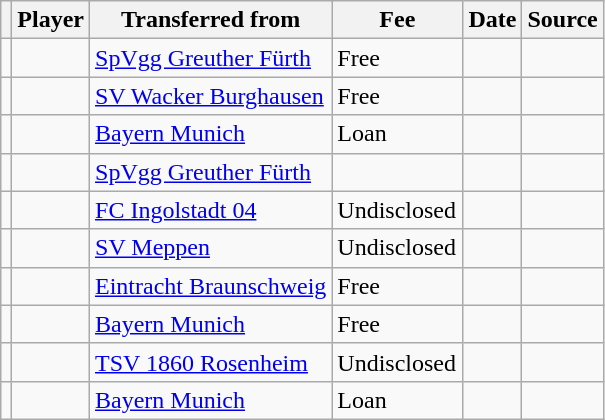<table class="wikitable plainrowheaders sortable">
<tr>
<th></th>
<th scope="col">Player</th>
<th>Transferred from</th>
<th style="width: 80px;">Fee</th>
<th scope="col">Date</th>
<th scope="col">Source</th>
</tr>
<tr>
<td align="center"></td>
<td></td>
<td> <a href='#'>SpVgg Greuther Fürth</a></td>
<td>Free</td>
<td></td>
<td></td>
</tr>
<tr>
<td align="center"></td>
<td></td>
<td> <a href='#'>SV Wacker Burghausen</a></td>
<td>Free</td>
<td></td>
<td></td>
</tr>
<tr>
<td align="center"></td>
<td></td>
<td> <a href='#'>Bayern Munich</a></td>
<td>Loan</td>
<td></td>
<td></td>
</tr>
<tr>
<td align="center"></td>
<td></td>
<td> <a href='#'>SpVgg Greuther Fürth</a></td>
<td></td>
<td></td>
<td></td>
</tr>
<tr>
<td align="center"></td>
<td></td>
<td> <a href='#'>FC Ingolstadt 04</a></td>
<td>Undisclosed</td>
<td></td>
<td></td>
</tr>
<tr>
<td align="center"></td>
<td></td>
<td> <a href='#'>SV Meppen</a></td>
<td>Undisclosed</td>
<td></td>
<td></td>
</tr>
<tr>
<td align="center"></td>
<td></td>
<td> <a href='#'>Eintracht Braunschweig</a></td>
<td>Free</td>
<td></td>
<td></td>
</tr>
<tr>
<td align="center"></td>
<td></td>
<td> <a href='#'>Bayern Munich</a></td>
<td>Free</td>
<td></td>
<td></td>
</tr>
<tr>
<td align="center"></td>
<td></td>
<td> <a href='#'>TSV 1860 Rosenheim</a></td>
<td>Undisclosed</td>
<td></td>
<td></td>
</tr>
<tr>
<td align="center"></td>
<td></td>
<td> <a href='#'>Bayern Munich</a></td>
<td>Loan</td>
<td></td>
<td></td>
</tr>
</table>
